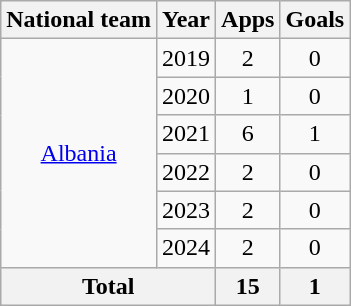<table class="wikitable" style="text-align:center">
<tr>
<th>National team</th>
<th>Year</th>
<th>Apps</th>
<th>Goals</th>
</tr>
<tr>
<td rowspan="6"><a href='#'>Albania</a></td>
<td>2019</td>
<td>2</td>
<td>0</td>
</tr>
<tr>
<td>2020</td>
<td>1</td>
<td>0</td>
</tr>
<tr>
<td>2021</td>
<td>6</td>
<td>1</td>
</tr>
<tr>
<td>2022</td>
<td>2</td>
<td>0</td>
</tr>
<tr>
<td>2023</td>
<td>2</td>
<td>0</td>
</tr>
<tr>
<td>2024</td>
<td>2</td>
<td>0</td>
</tr>
<tr>
<th colspan="2">Total</th>
<th>15</th>
<th>1</th>
</tr>
</table>
